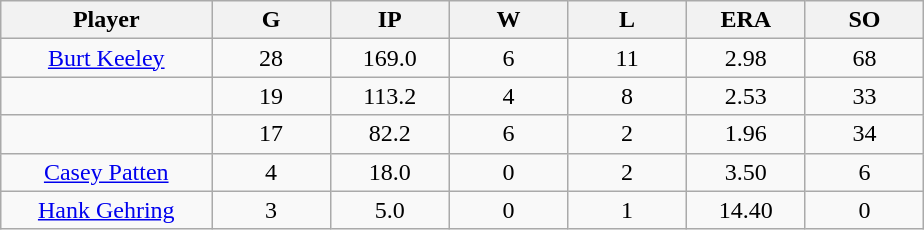<table class="wikitable sortable">
<tr>
<th bgcolor="#DDDDFF" width="16%">Player</th>
<th bgcolor="#DDDDFF" width="9%">G</th>
<th bgcolor="#DDDDFF" width="9%">IP</th>
<th bgcolor="#DDDDFF" width="9%">W</th>
<th bgcolor="#DDDDFF" width="9%">L</th>
<th bgcolor="#DDDDFF" width="9%">ERA</th>
<th bgcolor="#DDDDFF" width="9%">SO</th>
</tr>
<tr align="center">
<td><a href='#'>Burt Keeley</a></td>
<td>28</td>
<td>169.0</td>
<td>6</td>
<td>11</td>
<td>2.98</td>
<td>68</td>
</tr>
<tr align="center">
<td></td>
<td>19</td>
<td>113.2</td>
<td>4</td>
<td>8</td>
<td>2.53</td>
<td>33</td>
</tr>
<tr align="center">
<td></td>
<td>17</td>
<td>82.2</td>
<td>6</td>
<td>2</td>
<td>1.96</td>
<td>34</td>
</tr>
<tr align="center">
<td><a href='#'>Casey Patten</a></td>
<td>4</td>
<td>18.0</td>
<td>0</td>
<td>2</td>
<td>3.50</td>
<td>6</td>
</tr>
<tr align="center">
<td><a href='#'>Hank Gehring</a></td>
<td>3</td>
<td>5.0</td>
<td>0</td>
<td>1</td>
<td>14.40</td>
<td>0</td>
</tr>
</table>
